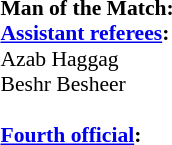<table width=50% style="font-size: 90%">
<tr>
<td><br><strong>Man of the Match:</strong><br><strong><a href='#'>Assistant referees</a>:</strong><br>Azab Haggag<br>Beshr Besheer<br><br><strong><a href='#'>Fourth official</a>:</strong>
<br></td>
</tr>
</table>
